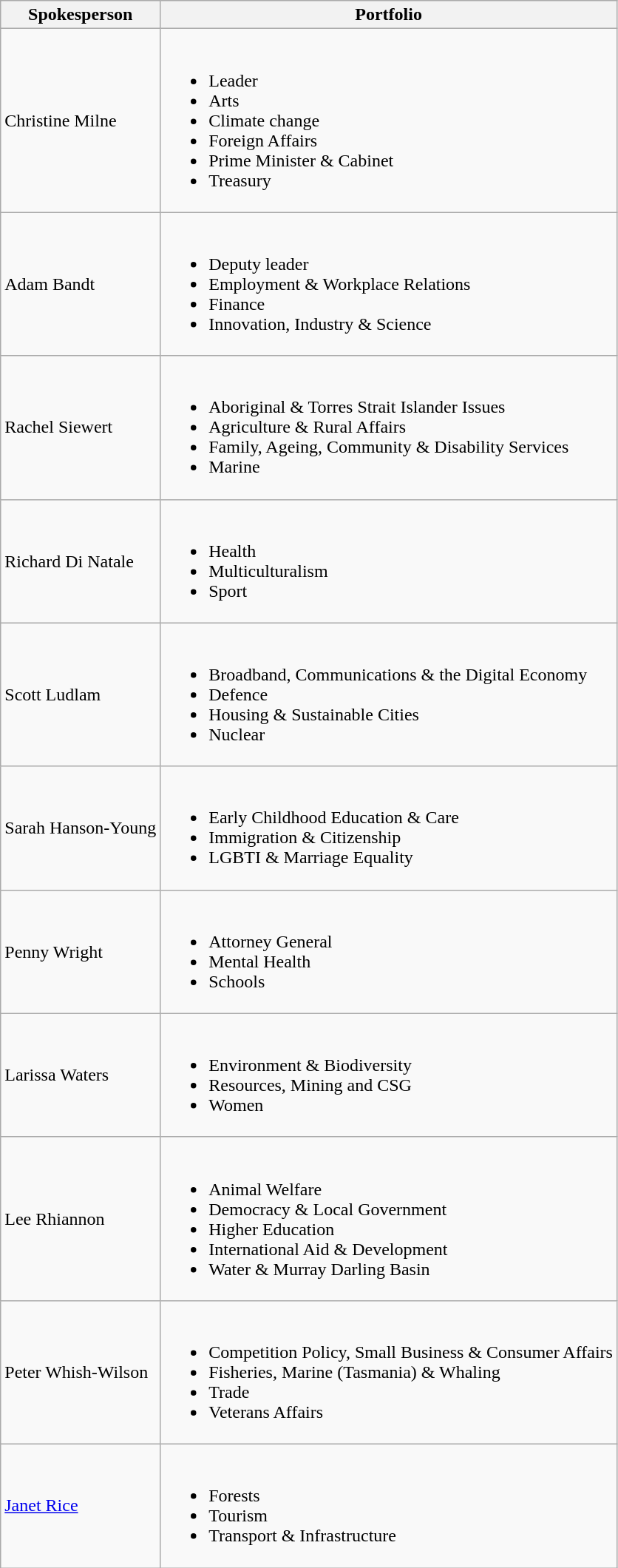<table class="wikitable">
<tr>
<th>Spokesperson</th>
<th>Portfolio</th>
</tr>
<tr>
<td>Christine Milne</td>
<td><br><ul><li>Leader</li><li>Arts</li><li>Climate change</li><li>Foreign Affairs</li><li>Prime Minister & Cabinet</li><li>Treasury</li></ul></td>
</tr>
<tr>
<td>Adam Bandt</td>
<td><br><ul><li>Deputy leader</li><li>Employment & Workplace Relations</li><li>Finance</li><li>Innovation, Industry & Science</li></ul></td>
</tr>
<tr>
<td>Rachel Siewert</td>
<td><br><ul><li>Aboriginal & Torres Strait Islander Issues</li><li>Agriculture & Rural Affairs</li><li>Family, Ageing, Community & Disability Services</li><li>Marine</li></ul></td>
</tr>
<tr>
<td>Richard Di Natale</td>
<td><br><ul><li>Health</li><li>Multiculturalism</li><li>Sport</li></ul></td>
</tr>
<tr>
<td>Scott Ludlam</td>
<td><br><ul><li>Broadband, Communications & the Digital Economy</li><li>Defence</li><li>Housing & Sustainable Cities</li><li>Nuclear</li></ul></td>
</tr>
<tr>
<td>Sarah Hanson-Young</td>
<td><br><ul><li>Early Childhood Education & Care</li><li>Immigration & Citizenship</li><li>LGBTI & Marriage Equality</li></ul></td>
</tr>
<tr>
<td>Penny Wright</td>
<td><br><ul><li>Attorney General</li><li>Mental Health</li><li>Schools</li></ul></td>
</tr>
<tr>
<td>Larissa Waters</td>
<td><br><ul><li>Environment & Biodiversity</li><li>Resources, Mining and CSG</li><li>Women</li></ul></td>
</tr>
<tr>
<td>Lee Rhiannon</td>
<td><br><ul><li>Animal Welfare</li><li>Democracy & Local Government</li><li>Higher Education</li><li>International Aid & Development</li><li>Water & Murray Darling Basin</li></ul></td>
</tr>
<tr>
<td>Peter Whish-Wilson</td>
<td><br><ul><li>Competition Policy, Small Business & Consumer Affairs</li><li>Fisheries, Marine (Tasmania) & Whaling</li><li>Trade</li><li>Veterans Affairs</li></ul></td>
</tr>
<tr>
<td><a href='#'>Janet Rice</a></td>
<td><br><ul><li>Forests</li><li>Tourism</li><li>Transport & Infrastructure</li></ul></td>
</tr>
</table>
